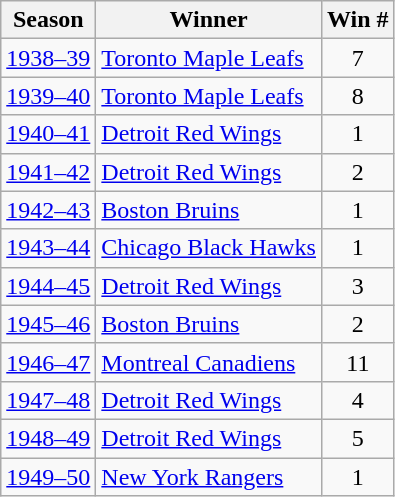<table class="wikitable sortable">
<tr>
<th>Season</th>
<th>Winner</th>
<th>Win #</th>
</tr>
<tr>
<td><a href='#'>1938–39</a></td>
<td><a href='#'>Toronto Maple Leafs</a></td>
<td align="center">7</td>
</tr>
<tr>
<td><a href='#'>1939–40</a></td>
<td><a href='#'>Toronto Maple Leafs</a></td>
<td align="center">8</td>
</tr>
<tr>
<td><a href='#'>1940–41</a></td>
<td><a href='#'>Detroit Red Wings</a></td>
<td align="center">1</td>
</tr>
<tr>
<td><a href='#'>1941–42</a></td>
<td><a href='#'>Detroit Red Wings</a></td>
<td align="center">2</td>
</tr>
<tr>
<td><a href='#'>1942–43</a></td>
<td><a href='#'>Boston Bruins</a></td>
<td align="center">1</td>
</tr>
<tr>
<td><a href='#'>1943–44</a></td>
<td><a href='#'>Chicago Black Hawks</a></td>
<td align="center">1</td>
</tr>
<tr>
<td><a href='#'>1944–45</a></td>
<td><a href='#'>Detroit Red Wings</a></td>
<td align="center">3</td>
</tr>
<tr>
<td><a href='#'>1945–46</a></td>
<td><a href='#'>Boston Bruins</a></td>
<td align="center">2</td>
</tr>
<tr>
<td><a href='#'>1946–47</a></td>
<td><a href='#'>Montreal Canadiens</a></td>
<td align="center">11</td>
</tr>
<tr>
<td><a href='#'>1947–48</a></td>
<td><a href='#'>Detroit Red Wings</a></td>
<td align="center">4</td>
</tr>
<tr>
<td><a href='#'>1948–49</a></td>
<td><a href='#'>Detroit Red Wings</a></td>
<td align="center">5</td>
</tr>
<tr>
<td><a href='#'>1949–50</a></td>
<td><a href='#'>New York Rangers</a></td>
<td align="center">1</td>
</tr>
</table>
